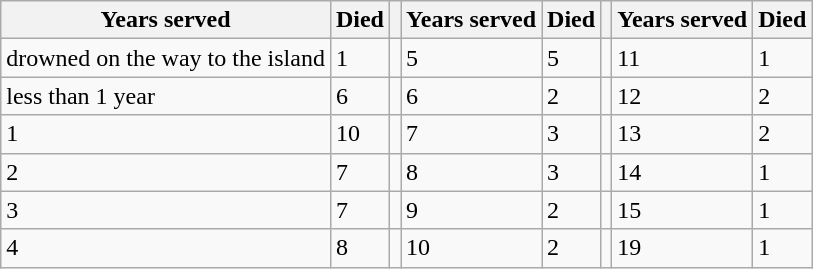<table class="wikitable">
<tr>
<th>Years served</th>
<th>Died</th>
<th></th>
<th>Years served</th>
<th>Died</th>
<th></th>
<th>Years served</th>
<th>Died</th>
</tr>
<tr>
<td>drowned on the way to the island</td>
<td>1</td>
<td></td>
<td>5</td>
<td>5</td>
<td></td>
<td>11</td>
<td>1</td>
</tr>
<tr>
<td>less than 1 year</td>
<td>6</td>
<td></td>
<td>6</td>
<td>2</td>
<td></td>
<td>12</td>
<td>2</td>
</tr>
<tr>
<td>1</td>
<td>10</td>
<td></td>
<td>7</td>
<td>3</td>
<td></td>
<td>13</td>
<td>2</td>
</tr>
<tr>
<td>2</td>
<td>7</td>
<td></td>
<td>8</td>
<td>3</td>
<td></td>
<td>14</td>
<td>1</td>
</tr>
<tr>
<td>3</td>
<td>7</td>
<td></td>
<td>9</td>
<td>2</td>
<td></td>
<td>15</td>
<td>1</td>
</tr>
<tr>
<td>4</td>
<td>8</td>
<td></td>
<td>10</td>
<td>2</td>
<td></td>
<td>19</td>
<td>1</td>
</tr>
</table>
